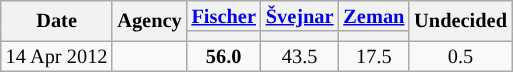<table class="wikitable" style=text-align:center;font-size:85%;line-height:14px;">
<tr>
<th rowspan=2>Date</th>
<th rowspan=2>Agency</th>
<th><a href='#'>Fischer</a></th>
<th><a href='#'>Švejnar</a></th>
<th><a href='#'>Zeman</a></th>
<th rowspan=2>Undecided</th>
</tr>
<tr>
<th style="background:"></th>
<th style="background:"></th>
<th style="background:"></th>
</tr>
<tr>
<td>14 Apr 2012</td>
<td></td>
<td><strong>56.0</strong></td>
<td>43.5</td>
<td>17.5</td>
<td>0.5</td>
</tr>
</table>
